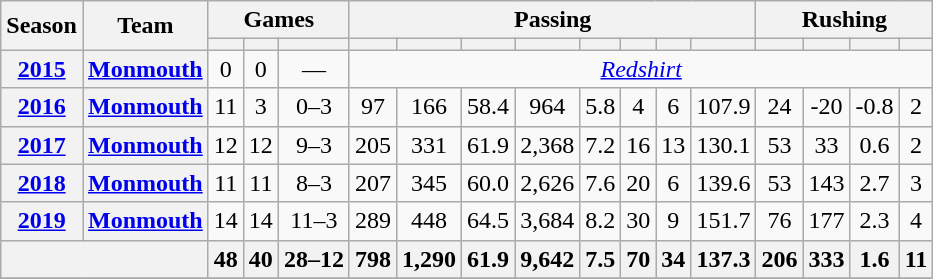<table class="wikitable" style="text-align:center;">
<tr>
<th rowspan="2">Season</th>
<th rowspan="2">Team</th>
<th colspan="3">Games</th>
<th colspan="8">Passing</th>
<th colspan="4">Rushing</th>
</tr>
<tr>
<th></th>
<th></th>
<th></th>
<th></th>
<th></th>
<th></th>
<th></th>
<th></th>
<th></th>
<th></th>
<th></th>
<th></th>
<th></th>
<th></th>
<th></th>
</tr>
<tr>
<th><a href='#'>2015</a></th>
<th><a href='#'>Monmouth</a></th>
<td>0</td>
<td>0</td>
<td>—</td>
<td colspan="12"> <em><a href='#'>Redshirt</a></em></td>
</tr>
<tr>
<th><a href='#'>2016</a></th>
<th><a href='#'>Monmouth</a></th>
<td>11</td>
<td>3</td>
<td>0–3</td>
<td>97</td>
<td>166</td>
<td>58.4</td>
<td>964</td>
<td>5.8</td>
<td>4</td>
<td>6</td>
<td>107.9</td>
<td>24</td>
<td>-20</td>
<td>-0.8</td>
<td>2</td>
</tr>
<tr>
<th><a href='#'>2017</a></th>
<th><a href='#'>Monmouth</a></th>
<td>12</td>
<td>12</td>
<td>9–3</td>
<td>205</td>
<td>331</td>
<td>61.9</td>
<td>2,368</td>
<td>7.2</td>
<td>16</td>
<td>13</td>
<td>130.1</td>
<td>53</td>
<td>33</td>
<td>0.6</td>
<td>2</td>
</tr>
<tr>
<th><a href='#'>2018</a></th>
<th><a href='#'>Monmouth</a></th>
<td>11</td>
<td>11</td>
<td>8–3</td>
<td>207</td>
<td>345</td>
<td>60.0</td>
<td>2,626</td>
<td>7.6</td>
<td>20</td>
<td>6</td>
<td>139.6</td>
<td>53</td>
<td>143</td>
<td>2.7</td>
<td>3</td>
</tr>
<tr>
<th><a href='#'>2019</a></th>
<th><a href='#'>Monmouth</a></th>
<td>14</td>
<td>14</td>
<td>11–3</td>
<td>289</td>
<td>448</td>
<td>64.5</td>
<td>3,684</td>
<td>8.2</td>
<td>30</td>
<td>9</td>
<td>151.7</td>
<td>76</td>
<td>177</td>
<td>2.3</td>
<td>4</td>
</tr>
<tr>
<th colspan="2"></th>
<th>48</th>
<th>40</th>
<th>28–12</th>
<th>798</th>
<th>1,290</th>
<th>61.9</th>
<th>9,642</th>
<th>7.5</th>
<th>70</th>
<th>34</th>
<th>137.3</th>
<th>206</th>
<th>333</th>
<th>1.6</th>
<th>11</th>
</tr>
<tr>
</tr>
</table>
